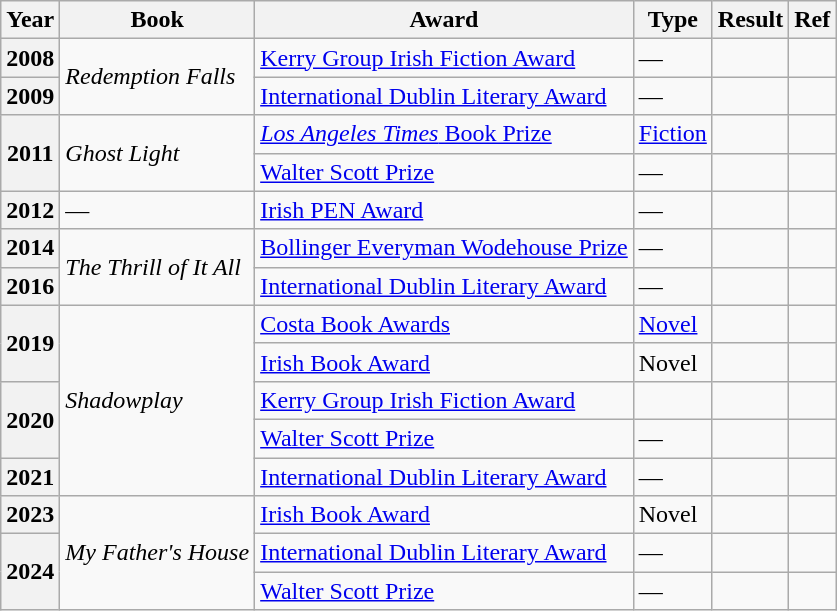<table class="wikitable sortable">
<tr>
<th>Year</th>
<th>Book</th>
<th>Award</th>
<th>Type</th>
<th>Result</th>
<th>Ref</th>
</tr>
<tr>
<th>2008</th>
<td rowspan="2"><em>Redemption Falls</em></td>
<td><a href='#'>Kerry Group Irish Fiction Award</a></td>
<td>—</td>
<td></td>
<td></td>
</tr>
<tr>
<th>2009</th>
<td><a href='#'>International Dublin Literary Award</a></td>
<td>—</td>
<td></td>
<td></td>
</tr>
<tr>
<th rowspan="2">2011</th>
<td rowspan="2"><em>Ghost Light</em></td>
<td><a href='#'><em>Los Angeles Times</em> Book Prize</a></td>
<td><a href='#'>Fiction</a></td>
<td></td>
<td></td>
</tr>
<tr>
<td><a href='#'>Walter Scott Prize</a></td>
<td>—</td>
<td></td>
<td></td>
</tr>
<tr>
<th>2012</th>
<td>—</td>
<td><a href='#'>Irish PEN Award</a></td>
<td>—</td>
<td></td>
<td></td>
</tr>
<tr>
<th>2014</th>
<td rowspan="2"><em>The Thrill of It All</em></td>
<td><a href='#'>Bollinger Everyman Wodehouse Prize</a></td>
<td>—</td>
<td></td>
<td></td>
</tr>
<tr>
<th>2016</th>
<td><a href='#'>International Dublin Literary Award</a></td>
<td>—</td>
<td></td>
<td></td>
</tr>
<tr>
<th rowspan="2">2019</th>
<td rowspan="5"><em>Shadowplay</em></td>
<td><a href='#'>Costa Book Awards</a></td>
<td><a href='#'>Novel</a></td>
<td></td>
<td></td>
</tr>
<tr>
<td><a href='#'>Irish Book Award</a></td>
<td>Novel</td>
<td></td>
<td></td>
</tr>
<tr>
<th rowspan="2">2020</th>
<td><a href='#'>Kerry Group Irish Fiction Award</a></td>
<td></td>
<td></td>
<td></td>
</tr>
<tr>
<td><a href='#'>Walter Scott Prize</a></td>
<td>—</td>
<td></td>
<td></td>
</tr>
<tr>
<th>2021</th>
<td><a href='#'>International Dublin Literary Award</a></td>
<td>—</td>
<td></td>
<td></td>
</tr>
<tr>
<th>2023</th>
<td rowspan="3"><em>My Father's House</em></td>
<td><a href='#'>Irish Book Award</a></td>
<td>Novel</td>
<td></td>
<td></td>
</tr>
<tr>
<th rowspan="2">2024</th>
<td><a href='#'>International Dublin Literary Award</a></td>
<td>—</td>
<td></td>
<td></td>
</tr>
<tr>
<td><a href='#'>Walter Scott Prize</a></td>
<td>—</td>
<td></td>
<td></td>
</tr>
</table>
